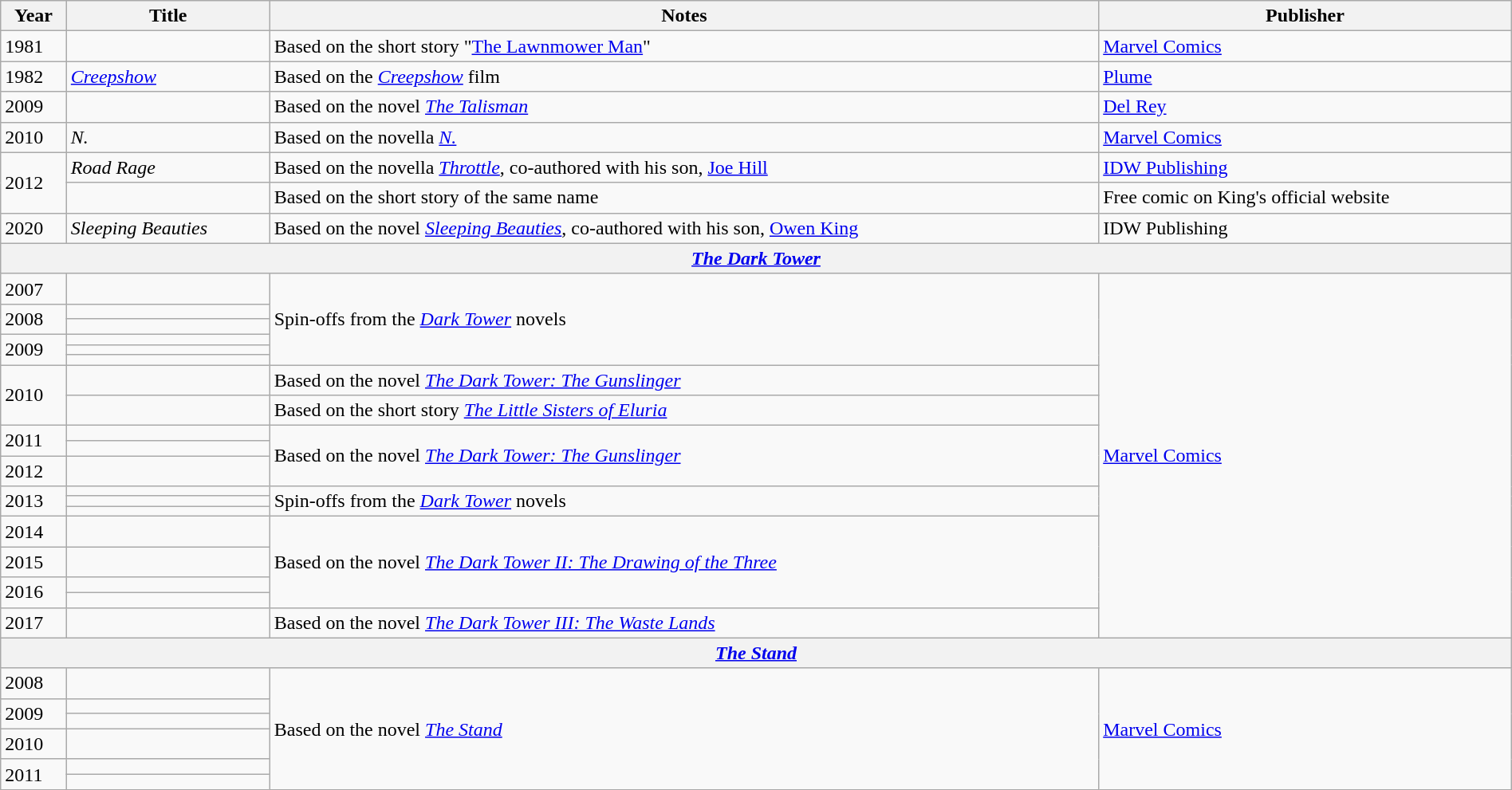<table class="wikitable sortable plainrowheaders" style="width:100%;">
<tr>
<th>Year</th>
<th>Title</th>
<th class="unsortable">Notes</th>
<th class="unsortable">Publisher</th>
</tr>
<tr>
<td>1981</td>
<td></td>
<td>Based on the short story "<a href='#'>The Lawnmower Man</a>"</td>
<td><a href='#'>Marvel Comics</a></td>
</tr>
<tr>
<td>1982</td>
<td><em><a href='#'>Creepshow</a></em></td>
<td>Based on the <em><a href='#'>Creepshow</a></em> film</td>
<td><a href='#'>Plume</a></td>
</tr>
<tr>
<td>2009</td>
<td></td>
<td>Based on the novel <em><a href='#'>The Talisman</a></em></td>
<td><a href='#'>Del Rey</a></td>
</tr>
<tr>
<td>2010</td>
<td><em>N.</em></td>
<td>Based on the novella <em><a href='#'>N.</a></em></td>
<td><a href='#'>Marvel Comics</a></td>
</tr>
<tr>
<td rowspan="2">2012</td>
<td><em>Road Rage</em></td>
<td>Based on the novella <em><a href='#'>Throttle</a></em>, co-authored with his son, <a href='#'>Joe Hill</a></td>
<td><a href='#'>IDW Publishing</a></td>
</tr>
<tr>
<td></td>
<td>Based on the short story of the same name</td>
<td>Free comic on King's official website</td>
</tr>
<tr>
<td>2020</td>
<td><em>Sleeping Beauties</em></td>
<td>Based on the novel <em><a href='#'>Sleeping Beauties</a></em>, co-authored with his son, <a href='#'>Owen King</a></td>
<td>IDW Publishing</td>
</tr>
<tr>
<th colspan="4" style="text-align:center;"><em><a href='#'>The Dark Tower</a></em></th>
</tr>
<tr>
<td>2007</td>
<td></td>
<td rowspan="6">Spin-offs from the <em><a href='#'>Dark Tower</a></em> novels</td>
<td rowspan="19"><a href='#'>Marvel Comics</a></td>
</tr>
<tr>
<td rowspan="2">2008</td>
<td></td>
</tr>
<tr>
<td></td>
</tr>
<tr>
<td rowspan="3">2009</td>
<td></td>
</tr>
<tr>
<td></td>
</tr>
<tr>
<td></td>
</tr>
<tr>
<td rowspan="2">2010</td>
<td></td>
<td>Based on the novel <em><a href='#'>The Dark Tower: The Gunslinger</a></em></td>
</tr>
<tr>
<td></td>
<td>Based on the short story <em><a href='#'>The Little Sisters of Eluria</a></em></td>
</tr>
<tr>
<td rowspan="2">2011</td>
<td></td>
<td rowspan="3">Based on the novel <em><a href='#'>The Dark Tower: The Gunslinger</a></em></td>
</tr>
<tr>
<td></td>
</tr>
<tr>
<td>2012</td>
<td></td>
</tr>
<tr>
<td rowspan="3">2013</td>
<td></td>
<td rowspan="3">Spin-offs from the <em><a href='#'>Dark Tower</a></em> novels</td>
</tr>
<tr>
<td></td>
</tr>
<tr>
<td></td>
</tr>
<tr>
<td>2014</td>
<td></td>
<td rowspan="4">Based on the novel <em><a href='#'>The Dark Tower II: The Drawing of the Three</a></em></td>
</tr>
<tr>
<td>2015</td>
<td></td>
</tr>
<tr>
<td rowspan="2">2016</td>
<td></td>
</tr>
<tr>
<td></td>
</tr>
<tr>
<td>2017</td>
<td></td>
<td>Based on the novel <em><a href='#'>The Dark Tower III: The Waste Lands</a></em></td>
</tr>
<tr>
<th colspan="4" style="text-align:center;"><em><a href='#'>The Stand</a></em></th>
</tr>
<tr>
<td>2008</td>
<td></td>
<td rowspan="6">Based on the novel <em><a href='#'>The Stand</a></em></td>
<td rowspan="6"><a href='#'>Marvel Comics</a></td>
</tr>
<tr>
<td rowspan="2">2009</td>
<td></td>
</tr>
<tr>
<td></td>
</tr>
<tr>
<td>2010</td>
<td></td>
</tr>
<tr>
<td rowspan="2">2011</td>
<td></td>
</tr>
<tr>
<td></td>
</tr>
</table>
